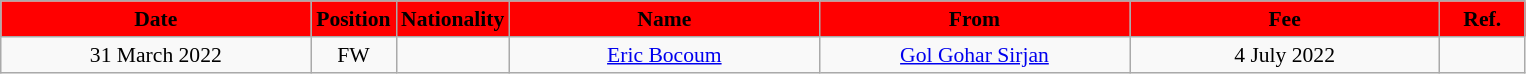<table class="wikitable"  style="text-align:center; font-size:90%; ">
<tr>
<th style="background:#FF0000; color:#000000; width:200px;">Date</th>
<th style="background:#FF0000; color:#000000; width:50px;">Position</th>
<th style="background:#FF0000; color:#000000; width:50px;">Nationality</th>
<th style="background:#FF0000; color:#000000; width:200px;">Name</th>
<th style="background:#FF0000; color:#000000; width:200px;">From</th>
<th style="background:#FF0000; color:#000000; width:200px;">Fee</th>
<th style="background:#FF0000; color:#000000; width:50px;">Ref.</th>
</tr>
<tr>
<td>31 March 2022</td>
<td>FW</td>
<td></td>
<td><a href='#'>Eric Bocoum</a></td>
<td><a href='#'>Gol Gohar Sirjan</a></td>
<td>4 July 2022</td>
<td></td>
</tr>
</table>
